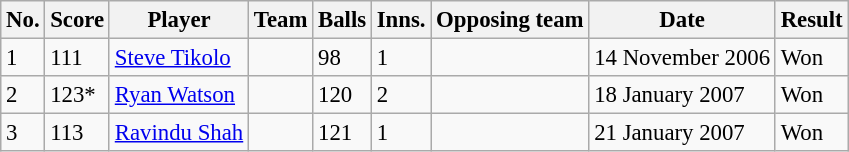<table class="wikitable sortable" style="font-size:95%">
<tr>
<th>No.</th>
<th>Score</th>
<th>Player</th>
<th>Team</th>
<th>Balls</th>
<th>Inns.</th>
<th>Opposing team</th>
<th>Date</th>
<th>Result</th>
</tr>
<tr>
<td>1</td>
<td>111</td>
<td><a href='#'>Steve Tikolo</a></td>
<td></td>
<td>98</td>
<td>1</td>
<td></td>
<td>14 November 2006</td>
<td>Won</td>
</tr>
<tr>
<td>2</td>
<td>123*</td>
<td><a href='#'>Ryan Watson</a></td>
<td></td>
<td>120</td>
<td>2</td>
<td></td>
<td>18 January 2007</td>
<td>Won</td>
</tr>
<tr>
<td>3</td>
<td>113</td>
<td><a href='#'>Ravindu Shah</a></td>
<td></td>
<td>121</td>
<td>1</td>
<td></td>
<td>21 January 2007</td>
<td>Won</td>
</tr>
</table>
